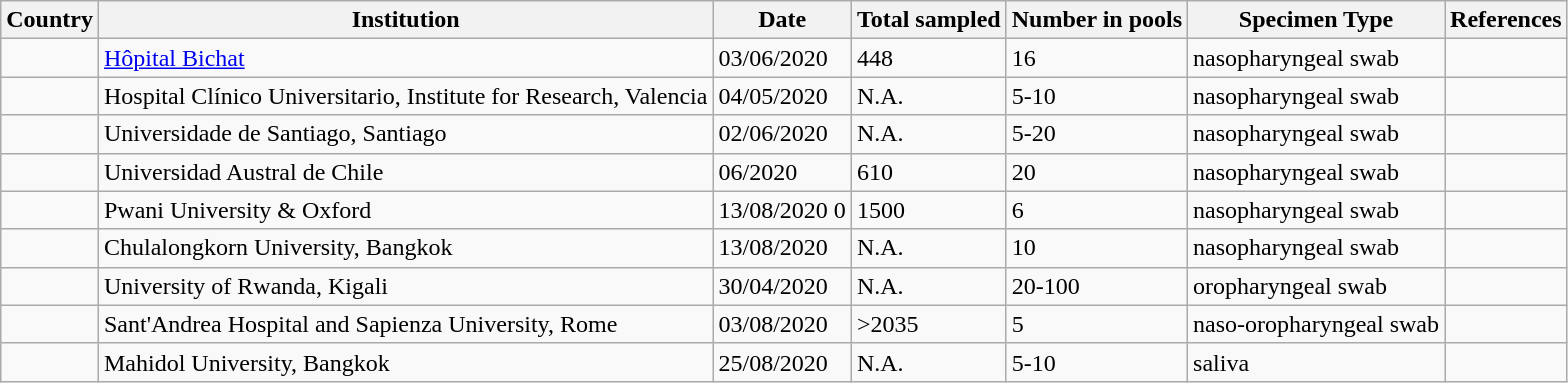<table class="wikitable">
<tr>
<th>Country</th>
<th>Institution</th>
<th>Date</th>
<th>Total sampled</th>
<th>Number in pools</th>
<th>Specimen Type</th>
<th>References</th>
</tr>
<tr>
<td></td>
<td><a href='#'>Hôpital Bichat</a></td>
<td>03/06/2020</td>
<td>448</td>
<td>16</td>
<td>nasopharyngeal swab</td>
<td></td>
</tr>
<tr>
<td></td>
<td>Hospital Clínico Universitario, Institute for Research, Valencia</td>
<td>04/05/2020</td>
<td>N.A.</td>
<td>5-10</td>
<td>nasopharyngeal swab</td>
<td><br></td>
</tr>
<tr>
<td></td>
<td>Universidade de Santiago, Santiago</td>
<td>02/06/2020</td>
<td>N.A.</td>
<td>5-20</td>
<td>nasopharyngeal swab</td>
<td><br></td>
</tr>
<tr>
<td></td>
<td>Universidad Austral de Chile</td>
<td>06/2020</td>
<td>610</td>
<td>20</td>
<td>nasopharyngeal swab</td>
<td><br></td>
</tr>
<tr>
<td></td>
<td>Pwani University & Oxford</td>
<td>13/08/2020 0</td>
<td>1500</td>
<td>6</td>
<td>nasopharyngeal swab</td>
<td><br></td>
</tr>
<tr>
<td></td>
<td>Chulalongkorn University, Bangkok</td>
<td>13/08/2020</td>
<td>N.A.</td>
<td>10</td>
<td>nasopharyngeal swab</td>
<td></td>
</tr>
<tr>
<td></td>
<td>University of Rwanda, Kigali</td>
<td>30/04/2020</td>
<td>N.A.</td>
<td>20-100</td>
<td>oropharyngeal swab</td>
<td><br></td>
</tr>
<tr>
<td></td>
<td>Sant'Andrea Hospital and Sapienza University, Rome</td>
<td>03/08/2020</td>
<td>>2035</td>
<td>5</td>
<td>naso-oropharyngeal swab</td>
<td><br></td>
</tr>
<tr>
<td></td>
<td>Mahidol University, Bangkok</td>
<td>25/08/2020</td>
<td>N.A.</td>
<td>5-10</td>
<td>saliva</td>
<td><br></td>
</tr>
</table>
